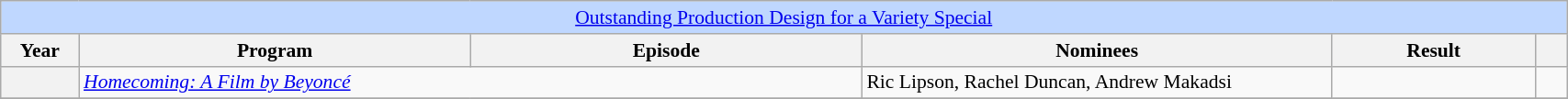<table class="wikitable plainrowheaders" style="font-size: 90%" width=90%>
<tr ---- bgcolor="#bfd7ff">
<td colspan=6 align=center><a href='#'>Outstanding Production Design for a Variety Special</a></td>
</tr>
<tr ---- bgcolor="#ebf5ff">
<th width="5%">Year</th>
<th width="25%">Program</th>
<th width="25%">Episode</th>
<th width="30%">Nominees</th>
<th width="13%">Result</th>
<th width="5%"></th>
</tr>
<tr>
<th scope=row></th>
<td colspan="2"><em><a href='#'>Homecoming: A Film by Beyoncé</a></em></td>
<td>Ric Lipson, Rachel Duncan, Andrew Makadsi</td>
<td></td>
<td></td>
</tr>
<tr>
</tr>
</table>
